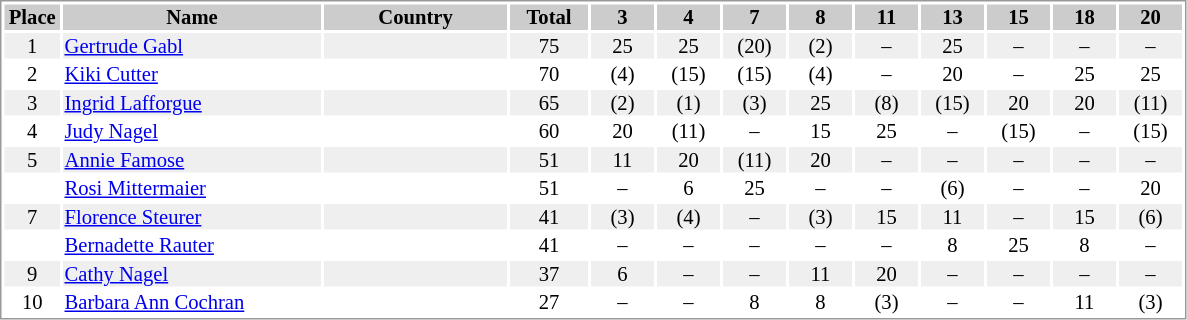<table border="0" style="border: 1px solid #999; background-color:#FFFFFF; text-align:center; font-size:86%; line-height:15px;">
<tr align="center" bgcolor="#CCCCCC">
<th width=35>Place</th>
<th width=170>Name</th>
<th width=120>Country</th>
<th width=50>Total</th>
<th width=40>3</th>
<th width=40>4</th>
<th width=40>7</th>
<th width=40>8</th>
<th width=40>11</th>
<th width=40>13</th>
<th width=40>15</th>
<th width=40>18</th>
<th width=40>20</th>
</tr>
<tr bgcolor="#EFEFEF">
<td>1</td>
<td align="left"><a href='#'>Gertrude Gabl</a></td>
<td align="left"></td>
<td>75</td>
<td>25</td>
<td>25</td>
<td>(20)</td>
<td>(2)</td>
<td>–</td>
<td>25</td>
<td>–</td>
<td>–</td>
<td>–</td>
</tr>
<tr>
<td>2</td>
<td align="left"><a href='#'>Kiki Cutter</a></td>
<td align="left"></td>
<td>70</td>
<td>(4)</td>
<td>(15)</td>
<td>(15)</td>
<td>(4)</td>
<td>–</td>
<td>20</td>
<td>–</td>
<td>25</td>
<td>25</td>
</tr>
<tr bgcolor="#EFEFEF">
<td>3</td>
<td align="left"><a href='#'>Ingrid Lafforgue</a></td>
<td align="left"></td>
<td>65</td>
<td>(2)</td>
<td>(1)</td>
<td>(3)</td>
<td>25</td>
<td>(8)</td>
<td>(15)</td>
<td>20</td>
<td>20</td>
<td>(11)</td>
</tr>
<tr>
<td>4</td>
<td align="left"><a href='#'>Judy Nagel</a></td>
<td align="left"></td>
<td>60</td>
<td>20</td>
<td>(11)</td>
<td>–</td>
<td>15</td>
<td>25</td>
<td>–</td>
<td>(15)</td>
<td>–</td>
<td>(15)</td>
</tr>
<tr bgcolor="#EFEFEF">
<td>5</td>
<td align="left"><a href='#'>Annie Famose</a></td>
<td align="left"></td>
<td>51</td>
<td>11</td>
<td>20</td>
<td>(11)</td>
<td>20</td>
<td>–</td>
<td>–</td>
<td>–</td>
<td>–</td>
<td>–</td>
</tr>
<tr>
<td></td>
<td align="left"><a href='#'>Rosi Mittermaier</a></td>
<td align="left"></td>
<td>51</td>
<td>–</td>
<td>6</td>
<td>25</td>
<td>–</td>
<td>–</td>
<td>(6)</td>
<td>–</td>
<td>–</td>
<td>20</td>
</tr>
<tr bgcolor="#EFEFEF">
<td>7</td>
<td align="left"><a href='#'>Florence Steurer</a></td>
<td align="left"></td>
<td>41</td>
<td>(3)</td>
<td>(4)</td>
<td>–</td>
<td>(3)</td>
<td>15</td>
<td>11</td>
<td>–</td>
<td>15</td>
<td>(6)</td>
</tr>
<tr>
<td></td>
<td align="left"><a href='#'>Bernadette Rauter</a></td>
<td align="left"></td>
<td>41</td>
<td>–</td>
<td>–</td>
<td>–</td>
<td>–</td>
<td>–</td>
<td>8</td>
<td>25</td>
<td>8</td>
<td>–</td>
</tr>
<tr bgcolor="#EFEFEF">
<td>9</td>
<td align="left"><a href='#'>Cathy Nagel</a></td>
<td align="left"></td>
<td>37</td>
<td>6</td>
<td>–</td>
<td>–</td>
<td>11</td>
<td>20</td>
<td>–</td>
<td>–</td>
<td>–</td>
<td>–</td>
</tr>
<tr>
<td>10</td>
<td align="left"><a href='#'>Barbara Ann Cochran</a></td>
<td align="left"></td>
<td>27</td>
<td>–</td>
<td>–</td>
<td>8</td>
<td>8</td>
<td>(3)</td>
<td>–</td>
<td>–</td>
<td>11</td>
<td>(3)</td>
</tr>
</table>
